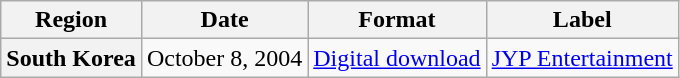<table class="wikitable plainrowheaders">
<tr>
<th scope="col">Region</th>
<th scope="col">Date</th>
<th scope="col">Format</th>
<th scope="col">Label</th>
</tr>
<tr>
<th scope="row">South Korea</th>
<td>October 8, 2004</td>
<td><a href='#'>Digital download</a></td>
<td><a href='#'>JYP Entertainment</a></td>
</tr>
</table>
